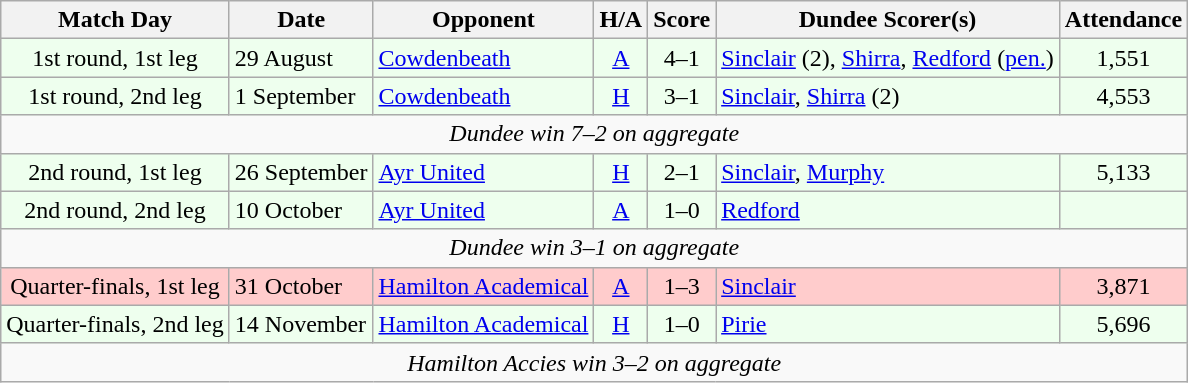<table class="wikitable" style="text-align:center">
<tr>
<th>Match Day</th>
<th>Date</th>
<th>Opponent</th>
<th>H/A</th>
<th>Score</th>
<th>Dundee Scorer(s)</th>
<th>Attendance</th>
</tr>
<tr bgcolor="#EEFFEE">
<td>1st round, 1st leg</td>
<td align="left">29 August</td>
<td align="left"><a href='#'>Cowdenbeath</a></td>
<td><a href='#'>A</a></td>
<td>4–1</td>
<td align="left"><a href='#'>Sinclair</a> (2), <a href='#'>Shirra</a>, <a href='#'>Redford</a> (<a href='#'>pen.</a>)</td>
<td>1,551</td>
</tr>
<tr bgcolor="#EEFFEE">
<td>1st round, 2nd leg</td>
<td align="left">1 September</td>
<td align="left"><a href='#'>Cowdenbeath</a></td>
<td><a href='#'>H</a></td>
<td>3–1</td>
<td align="left"><a href='#'>Sinclair</a>, <a href='#'>Shirra</a> (2)</td>
<td>4,553</td>
</tr>
<tr>
<td colspan="7"><em>Dundee win 7–2 on aggregate</em></td>
</tr>
<tr bgcolor="#EEFFEE">
<td>2nd round, 1st leg</td>
<td align="left">26 September</td>
<td align="left"><a href='#'>Ayr United</a></td>
<td><a href='#'>H</a></td>
<td>2–1</td>
<td align="left"><a href='#'>Sinclair</a>, <a href='#'>Murphy</a></td>
<td>5,133</td>
</tr>
<tr bgcolor="#EEFFEE">
<td>2nd round, 2nd leg</td>
<td align="left">10 October</td>
<td align="left"><a href='#'>Ayr United</a></td>
<td><a href='#'>A</a></td>
<td>1–0</td>
<td align="left"><a href='#'>Redford</a></td>
<td></td>
</tr>
<tr>
<td colspan="7"><em>Dundee win 3–1 on aggregate</em></td>
</tr>
<tr bgcolor="#FFCCCC">
<td>Quarter-finals, 1st leg</td>
<td align="left">31 October</td>
<td align="left"><a href='#'>Hamilton Academical</a></td>
<td><a href='#'>A</a></td>
<td>1–3</td>
<td align="left"><a href='#'>Sinclair</a></td>
<td>3,871</td>
</tr>
<tr bgcolor="#EEFFEE">
<td>Quarter-finals, 2nd leg</td>
<td align="left">14 November</td>
<td align="left"><a href='#'>Hamilton Academical</a></td>
<td><a href='#'>H</a></td>
<td>1–0</td>
<td align="left"><a href='#'>Pirie</a></td>
<td>5,696</td>
</tr>
<tr>
<td colspan="7"><em>Hamilton Accies win 3–2 on aggregate</em></td>
</tr>
</table>
